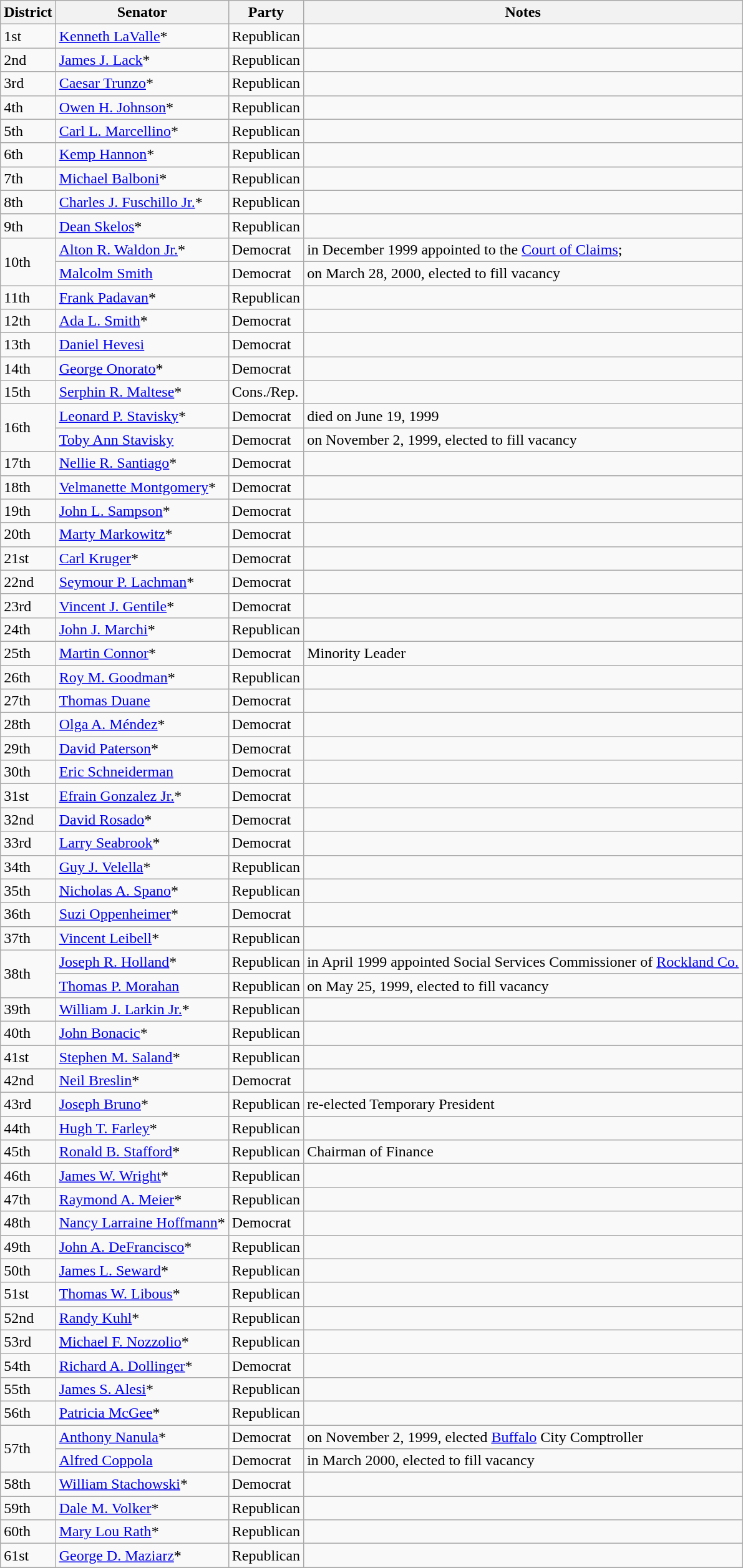<table class=wikitable>
<tr>
<th>District</th>
<th>Senator</th>
<th>Party</th>
<th>Notes</th>
</tr>
<tr>
<td>1st</td>
<td><a href='#'>Kenneth LaValle</a>*</td>
<td>Republican</td>
<td></td>
</tr>
<tr>
<td>2nd</td>
<td><a href='#'>James J. Lack</a>*</td>
<td>Republican</td>
<td></td>
</tr>
<tr>
<td>3rd</td>
<td><a href='#'>Caesar Trunzo</a>*</td>
<td>Republican</td>
<td></td>
</tr>
<tr>
<td>4th</td>
<td><a href='#'>Owen H. Johnson</a>*</td>
<td>Republican</td>
<td></td>
</tr>
<tr>
<td>5th</td>
<td><a href='#'>Carl L. Marcellino</a>*</td>
<td>Republican</td>
<td></td>
</tr>
<tr>
<td>6th</td>
<td><a href='#'>Kemp Hannon</a>*</td>
<td>Republican</td>
<td></td>
</tr>
<tr>
<td>7th</td>
<td><a href='#'>Michael Balboni</a>*</td>
<td>Republican</td>
<td></td>
</tr>
<tr>
<td>8th</td>
<td><a href='#'>Charles J. Fuschillo Jr.</a>*</td>
<td>Republican</td>
<td></td>
</tr>
<tr>
<td>9th</td>
<td><a href='#'>Dean Skelos</a>*</td>
<td>Republican</td>
<td></td>
</tr>
<tr>
<td rowspan="2">10th</td>
<td><a href='#'>Alton R. Waldon Jr.</a>*</td>
<td>Democrat</td>
<td>in December 1999 appointed to the <a href='#'>Court of Claims</a>;</td>
</tr>
<tr>
<td><a href='#'>Malcolm Smith</a></td>
<td>Democrat</td>
<td>on March 28, 2000, elected to fill vacancy</td>
</tr>
<tr>
<td>11th</td>
<td><a href='#'>Frank Padavan</a>*</td>
<td>Republican</td>
<td></td>
</tr>
<tr>
<td>12th</td>
<td><a href='#'>Ada L. Smith</a>*</td>
<td>Democrat</td>
<td></td>
</tr>
<tr>
<td>13th</td>
<td><a href='#'>Daniel Hevesi</a></td>
<td>Democrat</td>
<td></td>
</tr>
<tr>
<td>14th</td>
<td><a href='#'>George Onorato</a>*</td>
<td>Democrat</td>
<td></td>
</tr>
<tr>
<td>15th</td>
<td><a href='#'>Serphin R. Maltese</a>*</td>
<td>Cons./Rep.</td>
<td></td>
</tr>
<tr>
<td rowspan="2">16th</td>
<td><a href='#'>Leonard P. Stavisky</a>*</td>
<td>Democrat</td>
<td>died on June 19, 1999</td>
</tr>
<tr>
<td><a href='#'>Toby Ann Stavisky</a></td>
<td>Democrat</td>
<td>on November 2, 1999, elected to fill vacancy</td>
</tr>
<tr>
<td>17th</td>
<td><a href='#'>Nellie R. Santiago</a>*</td>
<td>Democrat</td>
<td></td>
</tr>
<tr>
<td>18th</td>
<td><a href='#'>Velmanette Montgomery</a>*</td>
<td>Democrat</td>
<td></td>
</tr>
<tr>
<td>19th</td>
<td><a href='#'>John L. Sampson</a>*</td>
<td>Democrat</td>
<td></td>
</tr>
<tr>
<td>20th</td>
<td><a href='#'>Marty Markowitz</a>*</td>
<td>Democrat</td>
<td></td>
</tr>
<tr>
<td>21st</td>
<td><a href='#'>Carl Kruger</a>*</td>
<td>Democrat</td>
<td></td>
</tr>
<tr>
<td>22nd</td>
<td><a href='#'>Seymour P. Lachman</a>*</td>
<td>Democrat</td>
<td></td>
</tr>
<tr>
<td>23rd</td>
<td><a href='#'>Vincent J. Gentile</a>*</td>
<td>Democrat</td>
<td></td>
</tr>
<tr>
<td>24th</td>
<td><a href='#'>John J. Marchi</a>*</td>
<td>Republican</td>
<td></td>
</tr>
<tr>
<td>25th</td>
<td><a href='#'>Martin Connor</a>*</td>
<td>Democrat</td>
<td>Minority Leader</td>
</tr>
<tr>
<td>26th</td>
<td><a href='#'>Roy M. Goodman</a>*</td>
<td>Republican</td>
<td></td>
</tr>
<tr>
<td>27th</td>
<td><a href='#'>Thomas Duane</a></td>
<td>Democrat</td>
<td></td>
</tr>
<tr>
<td>28th</td>
<td><a href='#'>Olga A. Méndez</a>*</td>
<td>Democrat</td>
<td></td>
</tr>
<tr>
<td>29th</td>
<td><a href='#'>David Paterson</a>*</td>
<td>Democrat</td>
<td></td>
</tr>
<tr>
<td>30th</td>
<td><a href='#'>Eric Schneiderman</a></td>
<td>Democrat</td>
<td></td>
</tr>
<tr>
<td>31st</td>
<td><a href='#'>Efrain Gonzalez Jr.</a>*</td>
<td>Democrat</td>
<td></td>
</tr>
<tr>
<td>32nd</td>
<td><a href='#'>David Rosado</a>*</td>
<td>Democrat</td>
<td></td>
</tr>
<tr>
<td>33rd</td>
<td><a href='#'>Larry Seabrook</a>*</td>
<td>Democrat</td>
<td></td>
</tr>
<tr>
<td>34th</td>
<td><a href='#'>Guy J. Velella</a>*</td>
<td>Republican</td>
<td></td>
</tr>
<tr>
<td>35th</td>
<td><a href='#'>Nicholas A. Spano</a>*</td>
<td>Republican</td>
<td></td>
</tr>
<tr>
<td>36th</td>
<td><a href='#'>Suzi Oppenheimer</a>*</td>
<td>Democrat</td>
<td></td>
</tr>
<tr>
<td>37th</td>
<td><a href='#'>Vincent Leibell</a>*</td>
<td>Republican</td>
<td></td>
</tr>
<tr>
<td rowspan="2">38th</td>
<td><a href='#'>Joseph R. Holland</a>*</td>
<td>Republican</td>
<td>in April 1999 appointed Social Services Commissioner of <a href='#'>Rockland Co.</a></td>
</tr>
<tr>
<td><a href='#'>Thomas P. Morahan</a></td>
<td>Republican</td>
<td>on May 25, 1999, elected to fill vacancy</td>
</tr>
<tr>
<td>39th</td>
<td><a href='#'>William J. Larkin Jr.</a>*</td>
<td>Republican</td>
<td></td>
</tr>
<tr>
<td>40th</td>
<td><a href='#'>John Bonacic</a>*</td>
<td>Republican</td>
<td></td>
</tr>
<tr>
<td>41st</td>
<td><a href='#'>Stephen M. Saland</a>*</td>
<td>Republican</td>
<td></td>
</tr>
<tr>
<td>42nd</td>
<td><a href='#'>Neil Breslin</a>*</td>
<td>Democrat</td>
<td></td>
</tr>
<tr>
<td>43rd</td>
<td><a href='#'>Joseph Bruno</a>*</td>
<td>Republican</td>
<td>re-elected Temporary President</td>
</tr>
<tr>
<td>44th</td>
<td><a href='#'>Hugh T. Farley</a>*</td>
<td>Republican</td>
<td></td>
</tr>
<tr>
<td>45th</td>
<td><a href='#'>Ronald B. Stafford</a>*</td>
<td>Republican</td>
<td>Chairman of Finance</td>
</tr>
<tr>
<td>46th</td>
<td><a href='#'>James W. Wright</a>*</td>
<td>Republican</td>
<td></td>
</tr>
<tr>
<td>47th</td>
<td><a href='#'>Raymond A. Meier</a>*</td>
<td>Republican</td>
<td></td>
</tr>
<tr>
<td>48th</td>
<td><a href='#'>Nancy Larraine Hoffmann</a>*</td>
<td>Democrat</td>
<td></td>
</tr>
<tr>
<td>49th</td>
<td><a href='#'>John A. DeFrancisco</a>*</td>
<td>Republican</td>
<td></td>
</tr>
<tr>
<td>50th</td>
<td><a href='#'>James L. Seward</a>*</td>
<td>Republican</td>
<td></td>
</tr>
<tr>
<td>51st</td>
<td><a href='#'>Thomas W. Libous</a>*</td>
<td>Republican</td>
<td></td>
</tr>
<tr>
<td>52nd</td>
<td><a href='#'>Randy Kuhl</a>*</td>
<td>Republican</td>
<td></td>
</tr>
<tr>
<td>53rd</td>
<td><a href='#'>Michael F. Nozzolio</a>*</td>
<td>Republican</td>
<td></td>
</tr>
<tr>
<td>54th</td>
<td><a href='#'>Richard A. Dollinger</a>*</td>
<td>Democrat</td>
<td></td>
</tr>
<tr>
<td>55th</td>
<td><a href='#'>James S. Alesi</a>*</td>
<td>Republican</td>
<td></td>
</tr>
<tr>
<td>56th</td>
<td><a href='#'>Patricia McGee</a>*</td>
<td>Republican</td>
<td></td>
</tr>
<tr>
<td rowspan="2">57th</td>
<td><a href='#'>Anthony Nanula</a>*</td>
<td>Democrat</td>
<td>on November 2, 1999, elected <a href='#'>Buffalo</a> City Comptroller</td>
</tr>
<tr>
<td><a href='#'>Alfred Coppola</a></td>
<td>Democrat</td>
<td>in March 2000, elected to fill vacancy</td>
</tr>
<tr>
<td>58th</td>
<td><a href='#'>William Stachowski</a>*</td>
<td>Democrat</td>
<td></td>
</tr>
<tr>
<td>59th</td>
<td><a href='#'>Dale M. Volker</a>*</td>
<td>Republican</td>
<td></td>
</tr>
<tr>
<td>60th</td>
<td><a href='#'>Mary Lou Rath</a>*</td>
<td>Republican</td>
<td></td>
</tr>
<tr>
<td>61st</td>
<td><a href='#'>George D. Maziarz</a>*</td>
<td>Republican</td>
<td></td>
</tr>
<tr>
</tr>
</table>
